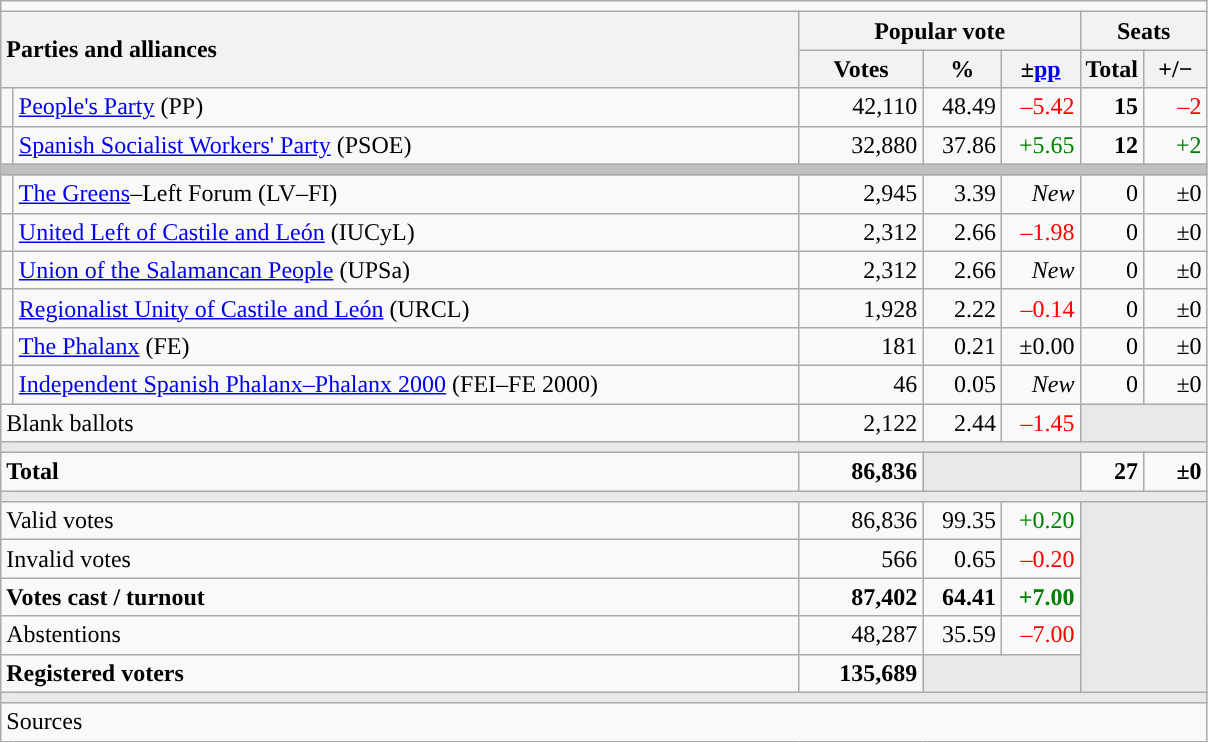<table class="wikitable" style="text-align:right;">
<tr>
<td colspan="7"></td>
</tr>
<tr>
<th style="text-align:left;" rowspan="2" colspan="2" width="525">Parties and alliances</th>
<th colspan="3">Popular vote</th>
<th colspan="2">Seats</th>
</tr>
<tr>
<th width="75">Votes</th>
<th width="45">%</th>
<th width="45">±<a href='#'>pp</a></th>
<th width="35">Total</th>
<th width="35">+/−</th>
</tr>
<tr>
<td width="1" style="color:inherit;background:"></td>
<td align="left"><a href='#'>People's Party</a> (PP)</td>
<td>42,110</td>
<td>48.49</td>
<td style="color:red;">–5.42</td>
<td><strong>15</strong></td>
<td style="color:red;">–2</td>
</tr>
<tr>
<td style="color:inherit;background:"></td>
<td align="left"><a href='#'>Spanish Socialist Workers' Party</a> (PSOE)</td>
<td>32,880</td>
<td>37.86</td>
<td style="color:green;">+5.65</td>
<td><strong>12</strong></td>
<td style="color:green;">+2</td>
</tr>
<tr>
<td colspan="7" bgcolor="#C0C0C0"></td>
</tr>
<tr>
<td style="color:inherit;background:"></td>
<td align="left"><a href='#'>The Greens</a>–Left Forum (LV–FI)</td>
<td>2,945</td>
<td>3.39</td>
<td><em>New</em></td>
<td>0</td>
<td>±0</td>
</tr>
<tr>
<td style="color:inherit;background:"></td>
<td align="left"><a href='#'>United Left of Castile and León</a> (IUCyL)</td>
<td>2,312</td>
<td>2.66</td>
<td style="color:red;">–1.98</td>
<td>0</td>
<td>±0</td>
</tr>
<tr>
<td style="color:inherit;background:"></td>
<td align="left"><a href='#'>Union of the Salamancan People</a> (UPSa)</td>
<td>2,312</td>
<td>2.66</td>
<td><em>New</em></td>
<td>0</td>
<td>±0</td>
</tr>
<tr>
<td style="color:inherit;background:"></td>
<td align="left"><a href='#'>Regionalist Unity of Castile and León</a> (URCL)</td>
<td>1,928</td>
<td>2.22</td>
<td style="color:red;">–0.14</td>
<td>0</td>
<td>±0</td>
</tr>
<tr>
<td style="color:inherit;background:"></td>
<td align="left"><a href='#'>The Phalanx</a> (FE)</td>
<td>181</td>
<td>0.21</td>
<td>±0.00</td>
<td>0</td>
<td>±0</td>
</tr>
<tr>
<td style="color:inherit;background:"></td>
<td align="left"><a href='#'>Independent Spanish Phalanx–Phalanx 2000</a> (FEI–FE 2000)</td>
<td>46</td>
<td>0.05</td>
<td><em>New</em></td>
<td>0</td>
<td>±0</td>
</tr>
<tr>
<td align="left" colspan="2">Blank ballots</td>
<td>2,122</td>
<td>2.44</td>
<td style="color:red;">–1.45</td>
<td bgcolor="#E9E9E9" colspan="2"></td>
</tr>
<tr>
<td colspan="7" bgcolor="#E9E9E9"></td>
</tr>
<tr style="font-weight:bold;">
<td align="left" colspan="2">Total</td>
<td>86,836</td>
<td bgcolor="#E9E9E9" colspan="2"></td>
<td>27</td>
<td>±0</td>
</tr>
<tr>
<td colspan="7" bgcolor="#E9E9E9"></td>
</tr>
<tr>
<td align="left" colspan="2">Valid votes</td>
<td>86,836</td>
<td>99.35</td>
<td style="color:green;">+0.20</td>
<td bgcolor="#E9E9E9" colspan="2" rowspan="5"></td>
</tr>
<tr>
<td align="left" colspan="2">Invalid votes</td>
<td>566</td>
<td>0.65</td>
<td style="color:red;">–0.20</td>
</tr>
<tr style="font-weight:bold;">
<td align="left" colspan="2">Votes cast / turnout</td>
<td>87,402</td>
<td>64.41</td>
<td style="color:green;">+7.00</td>
</tr>
<tr>
<td align="left" colspan="2">Abstentions</td>
<td>48,287</td>
<td>35.59</td>
<td style="color:red;">–7.00</td>
</tr>
<tr style="font-weight:bold;">
<td align="left" colspan="2">Registered voters</td>
<td>135,689</td>
<td bgcolor="#E9E9E9" colspan="2"></td>
</tr>
<tr>
<td colspan="7" bgcolor="#E9E9E9"></td>
</tr>
<tr>
<td align="left" colspan="7">Sources</td>
</tr>
</table>
